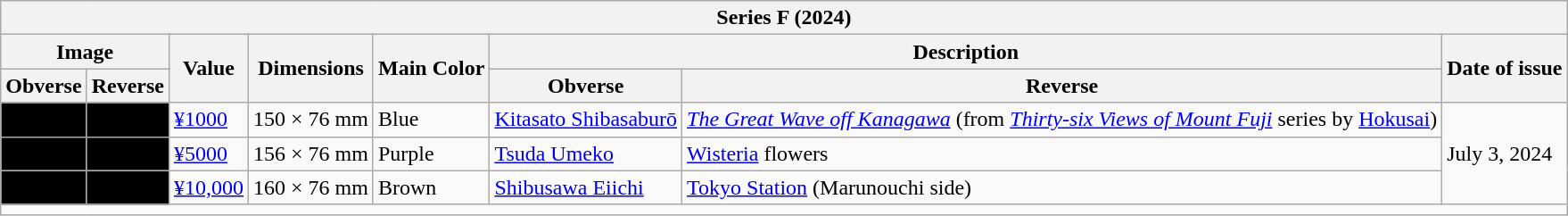<table class="wikitable">
<tr>
<th colspan="8">Series F (2024)</th>
</tr>
<tr>
<th colspan="2">Image</th>
<th rowspan="2">Value</th>
<th rowspan="2">Dimensions</th>
<th rowspan="2">Main Color</th>
<th colspan="2">Description</th>
<th rowspan="2">Date of issue</th>
</tr>
<tr>
<th>Obverse</th>
<th>Reverse</th>
<th>Obverse</th>
<th>Reverse</th>
</tr>
<tr>
<td style="text-align:center; background:#000;"></td>
<td style="text-align:center; background:#000;"></td>
<td><a href='#'>¥1000</a></td>
<td>150 × 76 mm</td>
<td>Blue</td>
<td><a href='#'>Kitasato Shibasaburō</a></td>
<td><em><a href='#'>The Great Wave off Kanagawa</a></em> (from <em><a href='#'>Thirty-six Views of Mount Fuji</a></em> series by <a href='#'>Hokusai</a>)</td>
<td rowspan="3">July 3, 2024</td>
</tr>
<tr>
<td style="text-align:center; background:#000;"></td>
<td style="text-align:center; background:#000;"></td>
<td><a href='#'>¥5000</a></td>
<td>156 × 76 mm</td>
<td>Purple</td>
<td><a href='#'>Tsuda Umeko</a></td>
<td><a href='#'>Wisteria</a> flowers</td>
</tr>
<tr>
<td style="text-align:center; background:#000;"></td>
<td style="text-align:center; background:#000;"></td>
<td><a href='#'>¥10,000</a></td>
<td>160 × 76 mm</td>
<td>Brown</td>
<td><a href='#'>Shibusawa Eiichi</a></td>
<td><a href='#'>Tokyo Station</a> (Marunouchi side)</td>
</tr>
<tr>
<td colspan="8"></td>
</tr>
</table>
